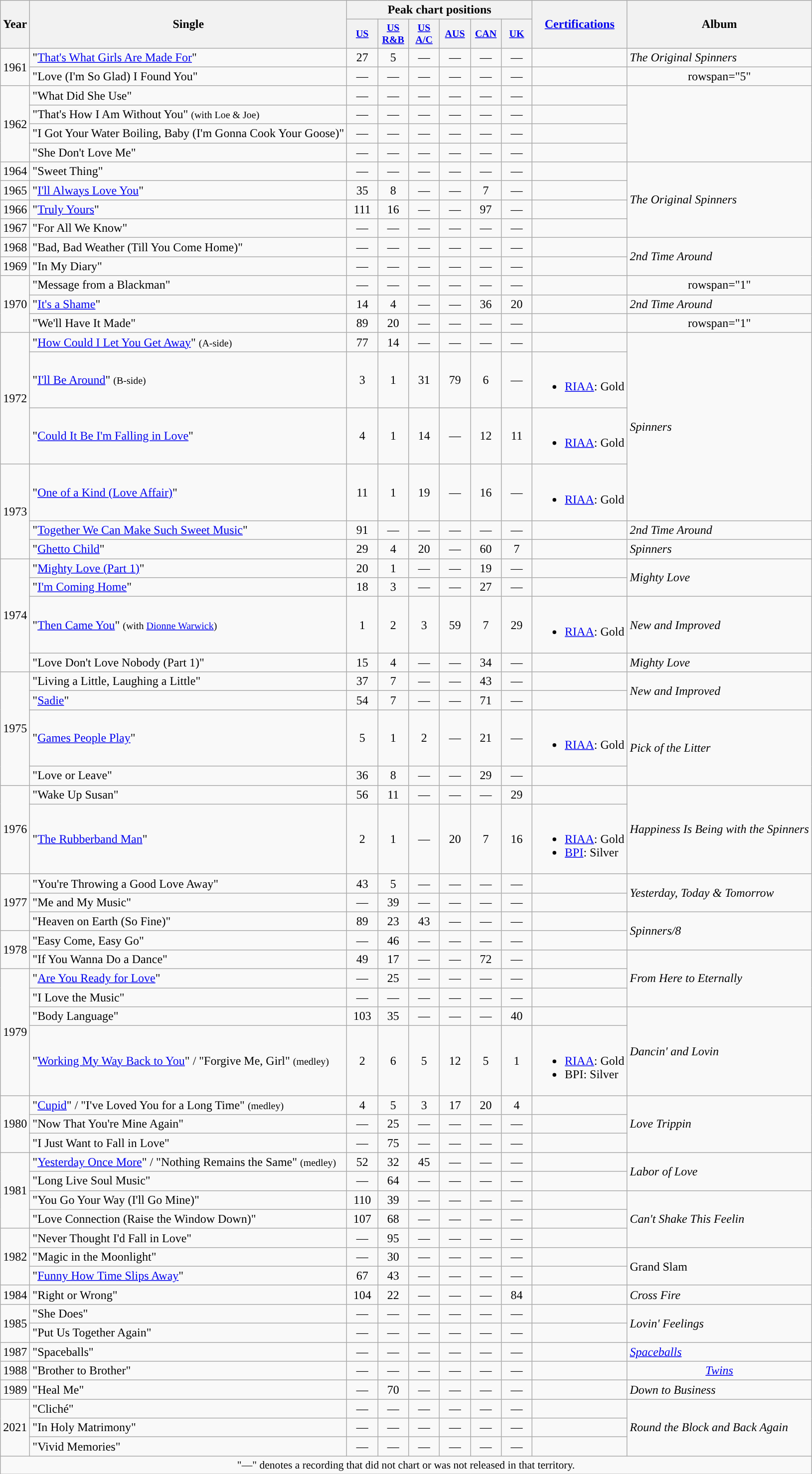<table class="wikitable" style="text-align:center;">
<tr>
<th rowspan="2">Year</th>
<th rowspan="2">Single</th>
<th colspan="6">Peak chart positions</th>
<th rowspan="2"><a href='#'>Certifications</a></th>
<th rowspan="2">Album</th>
</tr>
<tr style="font-size:smaller;">
<th width="35"><a href='#'>US</a><br></th>
<th width="35"><a href='#'>US<br>R&B</a><br></th>
<th width="35"><a href='#'>US<br>A/C</a><br></th>
<th width="35"><a href='#'>AUS</a><br></th>
<th width="35"><a href='#'>CAN</a><br></th>
<th width="35"><a href='#'>UK</a><br></th>
</tr>
<tr>
<td rowspan="2">1961</td>
<td align="left">"<a href='#'>That's What Girls Are Made For</a>"</td>
<td>27</td>
<td>5</td>
<td>—</td>
<td>—</td>
<td>—</td>
<td>—</td>
<td align="left"></td>
<td align=left rowspan="1"><em>The Original Spinners</em></td>
</tr>
<tr>
<td align="left">"Love (I'm So Glad) I Found You"</td>
<td>—</td>
<td>—</td>
<td>—</td>
<td>—</td>
<td>—</td>
<td>—</td>
<td align="left"></td>
<td>rowspan="5" </td>
</tr>
<tr>
<td rowspan="4">1962</td>
<td align="left">"What Did She Use"</td>
<td>—</td>
<td>—</td>
<td>—</td>
<td>—</td>
<td>—</td>
<td>—</td>
<td align="left"></td>
</tr>
<tr>
<td align="left">"That's How I Am Without You" <small>(with Loe & Joe)</small></td>
<td>—</td>
<td>—</td>
<td>—</td>
<td>—</td>
<td>—</td>
<td>—</td>
<td align="left"></td>
</tr>
<tr>
<td align="left">"I Got Your Water Boiling, Baby (I'm Gonna Cook Your Goose)"</td>
<td>—</td>
<td>—</td>
<td>—</td>
<td>—</td>
<td>—</td>
<td>—</td>
<td align="left"></td>
</tr>
<tr>
<td align="left">"She Don't Love Me" </td>
<td>—</td>
<td>—</td>
<td>—</td>
<td>—</td>
<td>—</td>
<td>—</td>
<td align="left"></td>
</tr>
<tr>
<td rowspan="1">1964</td>
<td align="left">"Sweet Thing"</td>
<td>—</td>
<td>—</td>
<td>—</td>
<td>—</td>
<td>—</td>
<td>—</td>
<td align="left"></td>
<td align=left rowspan="4"><em>The Original Spinners</em></td>
</tr>
<tr>
<td rowspan="1">1965</td>
<td align="left">"<a href='#'>I'll Always Love You</a>"</td>
<td>35</td>
<td>8</td>
<td>—</td>
<td>—</td>
<td>7</td>
<td>—</td>
<td align="left"></td>
</tr>
<tr>
<td rowspan="1">1966</td>
<td align="left">"<a href='#'>Truly Yours</a>"</td>
<td>111</td>
<td>16</td>
<td>—</td>
<td>—</td>
<td>97</td>
<td>—</td>
<td align="left"></td>
</tr>
<tr>
<td rowspan="1">1967</td>
<td align="left">"For All We Know"</td>
<td>—</td>
<td>—</td>
<td>—</td>
<td>—</td>
<td>—</td>
<td>—</td>
<td align="left"></td>
</tr>
<tr>
<td rowspan="1">1968</td>
<td align="left">"Bad, Bad Weather (Till You Come Home)"</td>
<td>—</td>
<td>—</td>
<td>—</td>
<td>—</td>
<td>—</td>
<td>—</td>
<td align="left"></td>
<td align=left rowspan="2"><em>2nd Time Around</em></td>
</tr>
<tr>
<td rowspan="1">1969</td>
<td align="left">"In My Diary"</td>
<td>—</td>
<td>—</td>
<td>—</td>
<td>—</td>
<td>—</td>
<td>—</td>
<td align="left"></td>
</tr>
<tr>
<td rowspan="3">1970</td>
<td align="left">"Message from a Blackman"</td>
<td>—</td>
<td>—</td>
<td>—</td>
<td>—</td>
<td>—</td>
<td>—</td>
<td align="left"></td>
<td>rowspan="1" </td>
</tr>
<tr>
<td align="left">"<a href='#'>It's a Shame</a>"</td>
<td>14</td>
<td>4</td>
<td>—</td>
<td>—</td>
<td>36</td>
<td>20</td>
<td align="left"></td>
<td align=left rowspan="1"><em>2nd Time Around</em></td>
</tr>
<tr>
<td align="left">"We'll Have It Made"</td>
<td>89</td>
<td>20</td>
<td>—</td>
<td>—</td>
<td>—</td>
<td>—</td>
<td align="left"></td>
<td>rowspan="1" </td>
</tr>
<tr>
<td rowspan="3">1972</td>
<td align="left">"<a href='#'>How Could I Let You Get Away</a>" <small>(A-side)</small></td>
<td>77</td>
<td>14</td>
<td>—</td>
<td>—</td>
<td>—</td>
<td>—</td>
<td align="left"></td>
<td align=left rowspan="4"><em>Spinners</em></td>
</tr>
<tr>
<td align="left">"<a href='#'>I'll Be Around</a>" <small>(B-side)</small></td>
<td>3</td>
<td>1</td>
<td>31</td>
<td>79</td>
<td>6</td>
<td>—</td>
<td align="left"><br><ul><li><a href='#'>RIAA</a>: Gold</li></ul></td>
</tr>
<tr>
<td align="left">"<a href='#'>Could It Be I'm Falling in Love</a>"</td>
<td>4</td>
<td>1</td>
<td>14</td>
<td>—</td>
<td>12</td>
<td>11</td>
<td align="left"><br><ul><li><a href='#'>RIAA</a>: Gold</li></ul></td>
</tr>
<tr>
<td rowspan="3">1973</td>
<td align="left">"<a href='#'>One of a Kind (Love Affair)</a>"</td>
<td>11</td>
<td>1</td>
<td>19</td>
<td>—</td>
<td>16</td>
<td>—</td>
<td align="left"><br><ul><li><a href='#'>RIAA</a>: Gold</li></ul></td>
</tr>
<tr>
<td align="left">"<a href='#'>Together We Can Make Such Sweet Music</a>"</td>
<td>91</td>
<td>—</td>
<td>—</td>
<td>—</td>
<td>—</td>
<td>—</td>
<td align="left"></td>
<td align=left rowspan="1"><em>2nd Time Around</em></td>
</tr>
<tr>
<td align="left">"<a href='#'>Ghetto Child</a>"</td>
<td>29</td>
<td>4</td>
<td>20</td>
<td>—</td>
<td>60</td>
<td>7</td>
<td align="left"></td>
<td align=left rowspan="1"><em>Spinners</em></td>
</tr>
<tr>
<td rowspan="4">1974</td>
<td align="left">"<a href='#'>Mighty Love (Part 1)</a>"</td>
<td>20</td>
<td>1</td>
<td>—</td>
<td>—</td>
<td>19</td>
<td>—</td>
<td align="left"></td>
<td align=left rowspan="2"><em>Mighty Love</em></td>
</tr>
<tr>
<td align="left">"<a href='#'>I'm Coming Home</a>"</td>
<td>18</td>
<td>3</td>
<td>—</td>
<td>—</td>
<td>27</td>
<td>—</td>
<td align="left"></td>
</tr>
<tr>
<td align="left">"<a href='#'>Then Came You</a>" <small>(with <a href='#'>Dionne Warwick</a>)</small></td>
<td>1</td>
<td>2</td>
<td>3</td>
<td>59</td>
<td>7</td>
<td>29</td>
<td align="left"><br><ul><li><a href='#'>RIAA</a>: Gold</li></ul></td>
<td align=left rowspan="1"><em>New and Improved</em></td>
</tr>
<tr>
<td align="left">"Love Don't Love Nobody (Part 1)"</td>
<td>15</td>
<td>4</td>
<td>—</td>
<td>—</td>
<td>34</td>
<td>—</td>
<td align="left"></td>
<td align=left rowspan="1"><em>Mighty Love</em></td>
</tr>
<tr>
<td rowspan="4">1975</td>
<td align="left">"Living a Little, Laughing a Little"</td>
<td>37</td>
<td>7</td>
<td>—</td>
<td>—</td>
<td>43</td>
<td>—</td>
<td align="left"></td>
<td align=left rowspan="2"><em>New and Improved</em></td>
</tr>
<tr>
<td align="left">"<a href='#'>Sadie</a>"</td>
<td>54</td>
<td>7</td>
<td>—</td>
<td>—</td>
<td>71</td>
<td>—</td>
<td align="left"></td>
</tr>
<tr>
<td align="left">"<a href='#'>Games People Play</a>"</td>
<td>5</td>
<td>1</td>
<td>2</td>
<td>—</td>
<td>21</td>
<td>—</td>
<td align="left"><br><ul><li><a href='#'>RIAA</a>: Gold</li></ul></td>
<td align=left rowspan="2"><em>Pick of the Litter</em></td>
</tr>
<tr>
<td align="left">"Love or Leave"</td>
<td>36</td>
<td>8</td>
<td>—</td>
<td>—</td>
<td>29</td>
<td>—</td>
<td align="left"></td>
</tr>
<tr>
<td rowspan="2">1976</td>
<td align="left">"Wake Up Susan"</td>
<td>56</td>
<td>11</td>
<td>—</td>
<td>—</td>
<td>—</td>
<td>29</td>
<td align="left"></td>
<td align=left rowspan="2"><em>Happiness Is Being with the Spinners</em></td>
</tr>
<tr>
<td align="left">"<a href='#'>The Rubberband Man</a>"</td>
<td>2</td>
<td>1</td>
<td>—</td>
<td>20</td>
<td>7</td>
<td>16</td>
<td align="left"><br><ul><li><a href='#'>RIAA</a>: Gold</li><li><a href='#'>BPI</a>: Silver</li></ul></td>
</tr>
<tr>
<td rowspan="3">1977</td>
<td align="left">"You're Throwing a Good Love Away"</td>
<td>43</td>
<td>5</td>
<td>—</td>
<td>—</td>
<td>—</td>
<td>—</td>
<td align="left"></td>
<td align=left rowspan="2"><em>Yesterday, Today & Tomorrow</em></td>
</tr>
<tr>
<td align="left">"Me and My Music"</td>
<td>—</td>
<td>39</td>
<td>—</td>
<td>—</td>
<td>—</td>
<td>—</td>
<td align="left"></td>
</tr>
<tr>
<td align="left">"Heaven on Earth (So Fine)"</td>
<td>89</td>
<td>23</td>
<td>43</td>
<td>—</td>
<td>—</td>
<td>—</td>
<td align="left"></td>
<td align=left rowspan="2"><em>Spinners/8</em></td>
</tr>
<tr>
<td rowspan="2">1978</td>
<td align="left">"Easy Come, Easy Go"</td>
<td>—</td>
<td>46</td>
<td>—</td>
<td>—</td>
<td>—</td>
<td>—</td>
<td align="left"></td>
</tr>
<tr>
<td align="left">"If You Wanna Do a Dance"</td>
<td>49</td>
<td>17</td>
<td>—</td>
<td>—</td>
<td>72</td>
<td>—</td>
<td align="left"></td>
<td align=left rowspan="3"><em>From Here to Eternally</em></td>
</tr>
<tr>
<td rowspan="4">1979</td>
<td align="left">"<a href='#'>Are You Ready for Love</a>"</td>
<td>—</td>
<td>25</td>
<td>—</td>
<td>—</td>
<td>—</td>
<td>—</td>
<td align="left"></td>
</tr>
<tr>
<td align="left">"I Love the Music"</td>
<td>—</td>
<td>—</td>
<td>—</td>
<td>—</td>
<td>—</td>
<td>—</td>
<td align="left"></td>
</tr>
<tr>
<td align="left">"Body Language"</td>
<td>103</td>
<td>35</td>
<td>—</td>
<td>—</td>
<td>—</td>
<td>40</td>
<td align="left"></td>
<td align=left rowspan="2"><em>Dancin' and Lovin</em></td>
</tr>
<tr>
<td align="left">"<a href='#'>Working My Way Back to You</a>" / "Forgive Me, Girl" <small>(medley)</small></td>
<td>2</td>
<td>6</td>
<td>5</td>
<td>12</td>
<td>5</td>
<td>1</td>
<td align="left"><br><ul><li><a href='#'>RIAA</a>: Gold</li><li>BPI: Silver</li></ul></td>
</tr>
<tr>
<td rowspan="3">1980</td>
<td align="left">"<a href='#'>Cupid</a>" / "I've Loved You for a Long Time" <small>(medley)</small></td>
<td>4</td>
<td>5</td>
<td>3</td>
<td>17</td>
<td>20</td>
<td>4</td>
<td align="left"></td>
<td align=left rowspan="3"><em>Love Trippin</em></td>
</tr>
<tr>
<td align="left">"Now That You're Mine Again"</td>
<td>—</td>
<td>25</td>
<td>—</td>
<td>—</td>
<td>—</td>
<td>—</td>
<td align="left"></td>
</tr>
<tr>
<td align="left">"I Just Want to Fall in Love"</td>
<td>—</td>
<td>75</td>
<td>—</td>
<td>—</td>
<td>—</td>
<td>—</td>
<td align="left"></td>
</tr>
<tr>
<td rowspan="4">1981</td>
<td align="left">"<a href='#'>Yesterday Once More</a>" / "Nothing Remains the Same" <small>(medley)</small></td>
<td>52</td>
<td>32</td>
<td>45</td>
<td>—</td>
<td>—</td>
<td>—</td>
<td align="left"></td>
<td align=left rowspan="2"><em>Labor of Love</em></td>
</tr>
<tr>
<td align="left">"Long Live Soul Music"</td>
<td>—</td>
<td>64</td>
<td>—</td>
<td>—</td>
<td>—</td>
<td>—</td>
<td align="left"></td>
</tr>
<tr>
<td align="left">"You Go Your Way (I'll Go Mine)"</td>
<td>110</td>
<td>39</td>
<td>—</td>
<td>—</td>
<td>—</td>
<td>—</td>
<td align="left"></td>
<td align=left rowspan="3"><em>Can't Shake This Feelin<strong></td>
</tr>
<tr>
<td align="left">"Love Connection (Raise the Window Down)"</td>
<td>107</td>
<td>68</td>
<td>—</td>
<td>—</td>
<td>—</td>
<td>—</td>
<td align="left"></td>
</tr>
<tr>
<td rowspan="3">1982</td>
<td align="left">"Never Thought I'd Fall in Love"</td>
<td>—</td>
<td>95</td>
<td>—</td>
<td>—</td>
<td>—</td>
<td>—</td>
<td align="left"></td>
</tr>
<tr>
<td align="left">"Magic in the Moonlight"</td>
<td>—</td>
<td>30</td>
<td>—</td>
<td>—</td>
<td>—</td>
<td>—</td>
<td align="left"></td>
<td align=left rowspan="2"></em>Grand Slam</strong></td>
</tr>
<tr>
<td align="left">"<a href='#'>Funny How Time Slips Away</a>"</td>
<td>67</td>
<td>43</td>
<td>—</td>
<td>—</td>
<td>—</td>
<td>—</td>
<td align="left"></td>
</tr>
<tr>
<td rowspan="1">1984</td>
<td align="left">"Right or Wrong"</td>
<td>104</td>
<td>22</td>
<td>—</td>
<td>—</td>
<td>—</td>
<td>84</td>
<td align="left"></td>
<td align=left rowspan="1"><em>Cross Fire</em></td>
</tr>
<tr>
<td rowspan="2">1985</td>
<td align="left">"She Does"</td>
<td>—</td>
<td>—</td>
<td>—</td>
<td>—</td>
<td>—</td>
<td>—</td>
<td align="left"></td>
<td align=left rowspan="2"><em>Lovin' Feelings</em></td>
</tr>
<tr>
<td align="left">"Put Us Together Again"</td>
<td>—</td>
<td>—</td>
<td>—</td>
<td>—</td>
<td>—</td>
<td>—</td>
<td align="left"></td>
</tr>
<tr>
<td rowspan="1">1987</td>
<td align="left">"Spaceballs"</td>
<td>—</td>
<td>—</td>
<td>—</td>
<td>—</td>
<td>—</td>
<td>—</td>
<td align="left"></td>
<td align=left rowspan="1"><em><a href='#'>Spaceballs</a></em></td>
</tr>
<tr>
<td rowspan="1">1988</td>
<td align="left">"Brother to Brother"</td>
<td>—</td>
<td>—</td>
<td>—</td>
<td>—</td>
<td>—</td>
<td>—</td>
<td align="left"></td>
<td align="left rowspan="1"><em><a href='#'>Twins</a></em></td>
</tr>
<tr>
<td rowspan="1">1989</td>
<td align="left">"Heal Me"</td>
<td>—</td>
<td>70</td>
<td>—</td>
<td>—</td>
<td>—</td>
<td>—</td>
<td align="left"></td>
<td align=left rowspan="1"><em>Down to Business</em></td>
</tr>
<tr>
<td rowspan="3">2021</td>
<td align="left">"Cliché"</td>
<td>—</td>
<td>—</td>
<td>—</td>
<td>—</td>
<td>—</td>
<td>—</td>
<td></td>
<td align=left rowspan="3"><em>Round the Block and Back Again</em></td>
</tr>
<tr>
<td align="left">"In Holy Matrimony"</td>
<td>—</td>
<td>—</td>
<td>—</td>
<td>—</td>
<td>—</td>
<td>—</td>
<td></td>
</tr>
<tr>
<td align="left">"Vivid Memories"</td>
<td>—</td>
<td>—</td>
<td>—</td>
<td>—</td>
<td>—</td>
<td>—</td>
<td></td>
</tr>
<tr>
<td colspan="15" style="font-size:90%">"—" denotes a recording that did not chart or was not released in that territory.</td>
</tr>
</table>
